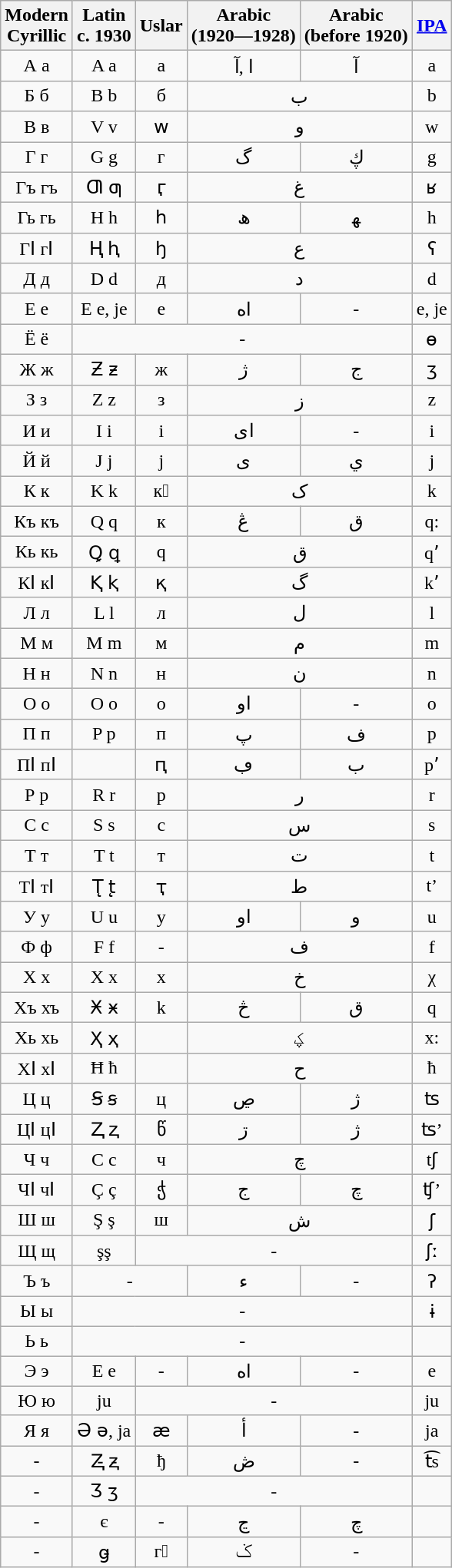<table class="wikitable" style="text-align: center;">
<tr>
<th>Modern <br>Cyrillic</th>
<th>Latin <br>c. 1930</th>
<th>Uslar</th>
<th>Arabic <br>(1920—1928)</th>
<th>Arabic<br> (before 1920)</th>
<th><a href='#'>IPA</a></th>
</tr>
<tr>
<td>А а</td>
<td>A a</td>
<td>а</td>
<td>ا ,آ</td>
<td>آ</td>
<td>a</td>
</tr>
<tr>
<td>Б б</td>
<td>B b</td>
<td>б</td>
<td colspan="2">ب</td>
<td>b</td>
</tr>
<tr>
<td>В в</td>
<td>V v</td>
<td>ԝ</td>
<td colspan="2">و</td>
<td>w</td>
</tr>
<tr>
<td>Г г</td>
<td>G g</td>
<td>г</td>
<td>گ</td>
<td>ڮ</td>
<td>g</td>
</tr>
<tr>
<td>Гъ гъ</td>
<td>Ƣ ƣ</td>
<td>ӷ</td>
<td colspan="2">غ</td>
<td>ʁ</td>
</tr>
<tr>
<td>Гь гь</td>
<td>H h</td>
<td>һ</td>
<td>ھ</td>
<td>ﻬ</td>
<td>h</td>
</tr>
<tr>
<td>ГӀ гӀ</td>
<td>Ⱨ ⱨ</td>
<td>ꜧ</td>
<td colspan="2">ع</td>
<td>ʕ</td>
</tr>
<tr>
<td>Д д</td>
<td>D d</td>
<td>д</td>
<td colspan="2">د</td>
<td>d</td>
</tr>
<tr>
<td>Е е</td>
<td>E e, je</td>
<td>e</td>
<td>اە</td>
<td>-</td>
<td>e, je</td>
</tr>
<tr>
<td>Ё ё</td>
<td colspan="4">-</td>
<td>ɵ</td>
</tr>
<tr>
<td>Ж ж</td>
<td>Ƶ ƶ</td>
<td>ж</td>
<td>ژ</td>
<td>ج</td>
<td>ʒ</td>
</tr>
<tr>
<td>З з</td>
<td>Z z</td>
<td>з</td>
<td colspan="2">ز</td>
<td>z</td>
</tr>
<tr>
<td>И и</td>
<td>I i</td>
<td>i</td>
<td>اى</td>
<td>-</td>
<td>i</td>
</tr>
<tr>
<td>Й й</td>
<td>J j</td>
<td>j</td>
<td>ى</td>
<td>ي</td>
<td>j</td>
</tr>
<tr>
<td>К к</td>
<td>K k</td>
<td>кᷱ</td>
<td colspan="2">ک</td>
<td>k</td>
</tr>
<tr>
<td>Къ къ</td>
<td>Q q</td>
<td>к</td>
<td>ڠ</td>
<td>ق</td>
<td>q:</td>
</tr>
<tr>
<td>Кь кь</td>
<td>Ꝗ ꝗ</td>
<td>q</td>
<td colspan="2">ق</td>
<td>qʼ</td>
</tr>
<tr>
<td>КӀ кӀ</td>
<td>Ⱪ ⱪ</td>
<td>қ</td>
<td colspan="2">گ</td>
<td>kʼ</td>
</tr>
<tr>
<td>Л л</td>
<td>L l</td>
<td>л</td>
<td colspan="2">ل</td>
<td>l</td>
</tr>
<tr>
<td>М м</td>
<td>M m</td>
<td>м</td>
<td colspan="2">م</td>
<td>m</td>
</tr>
<tr>
<td>Н н</td>
<td>N n</td>
<td>н</td>
<td colspan="2">ن</td>
<td>n</td>
</tr>
<tr>
<td>О о</td>
<td>O o</td>
<td>о</td>
<td>او</td>
<td>-</td>
<td>o</td>
</tr>
<tr>
<td>П п</td>
<td>P p</td>
<td>п</td>
<td>پ</td>
<td>ف</td>
<td>p</td>
</tr>
<tr>
<td>ПӀ пӀ</td>
<td></td>
<td>ԥ</td>
<td>ڢ</td>
<td>ب</td>
<td>pʼ</td>
</tr>
<tr>
<td>Р р</td>
<td>R r</td>
<td>р</td>
<td colspan="2">ر</td>
<td>r</td>
</tr>
<tr>
<td>С с</td>
<td>S s</td>
<td>с</td>
<td colspan="2">س</td>
<td>s</td>
</tr>
<tr>
<td>Т т</td>
<td>T t</td>
<td>т</td>
<td colspan="2">ت</td>
<td>t</td>
</tr>
<tr>
<td>ТӀ тӀ</td>
<td>T̨ t̨</td>
<td>ҭ</td>
<td colspan="2">ط</td>
<td>t’</td>
</tr>
<tr>
<td>У у</td>
<td>U u</td>
<td>у</td>
<td>او</td>
<td>و</td>
<td>u</td>
</tr>
<tr>
<td>Ф ф</td>
<td>F f</td>
<td>-</td>
<td colspan="2">ف</td>
<td>f</td>
</tr>
<tr>
<td>Х х</td>
<td>X x</td>
<td>х</td>
<td colspan="2">خ</td>
<td>χ</td>
</tr>
<tr>
<td>Хъ хъ</td>
<td>Ӿ ӿ</td>
<td>k</td>
<td>څ</td>
<td>ق</td>
<td>q</td>
</tr>
<tr>
<td>Хь хь</td>
<td>Ҳ ҳ</td>
<td></td>
<td colspan="2">ؼ</td>
<td>x:</td>
</tr>
<tr>
<td>ХӀ хӀ</td>
<td>Ħ ħ</td>
<td><strong></strong></td>
<td colspan="2">ح</td>
<td>ħ</td>
</tr>
<tr>
<td>Ц ц</td>
<td>Ꞩ ꞩ</td>
<td>ц</td>
<td>ڝ</td>
<td>ژ</td>
<td>ʦ</td>
</tr>
<tr>
<td>ЦӀ цӀ</td>
<td>Ⱬ ⱬ</td>
<td>წ</td>
<td>ڗ</td>
<td>ژ</td>
<td>ʦ’</td>
</tr>
<tr>
<td>Ч ч</td>
<td>C c</td>
<td>ч</td>
<td colspan="2">چ</td>
<td>tʃ</td>
</tr>
<tr>
<td>ЧӀ чӀ</td>
<td>Ç ç</td>
<td>ჭ</td>
<td>ج</td>
<td>چ</td>
<td>ʧ’</td>
</tr>
<tr>
<td>Ш ш</td>
<td>Ş ş</td>
<td>ш</td>
<td colspan="2">ش</td>
<td>ʃ</td>
</tr>
<tr>
<td>Щ щ</td>
<td>şş</td>
<td colspan="3">-</td>
<td>ʃː</td>
</tr>
<tr>
<td>Ъ ъ</td>
<td colspan="2">-</td>
<td>ء</td>
<td>-</td>
<td>ʔ</td>
</tr>
<tr>
<td>Ы ы</td>
<td colspan="4">-</td>
<td>ɨ</td>
</tr>
<tr>
<td>Ь ь</td>
<td colspan="4">-</td>
<td></td>
</tr>
<tr>
<td>Э э</td>
<td>E e</td>
<td>-</td>
<td>اه</td>
<td>-</td>
<td>e</td>
</tr>
<tr>
<td>Ю ю</td>
<td>ju</td>
<td colspan="3">-</td>
<td>ju</td>
</tr>
<tr>
<td>Я я</td>
<td>Ә ә, ja</td>
<td>ӕ</td>
<td>أ</td>
<td>-</td>
<td>ja</td>
</tr>
<tr>
<td>-</td>
<td>Ⱬ̵ ⱬ̵</td>
<td>ђ</td>
<td>ڞ</td>
<td>-</td>
<td>t͡s</td>
</tr>
<tr>
<td>-</td>
<td>Ӡ ӡ</td>
<td colspan="3">-</td>
<td></td>
</tr>
<tr>
<td>-</td>
<td>є</td>
<td>-</td>
<td>ڃ</td>
<td>چ</td>
<td></td>
</tr>
<tr>
<td>-</td>
<td>g̵</td>
<td>гᷱ</td>
<td>ݢ</td>
<td>-</td>
<td></td>
</tr>
</table>
